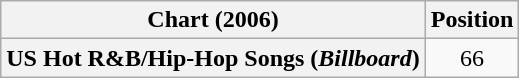<table class="wikitable plainrowheaders" style="text-align:center;">
<tr>
<th>Chart (2006)</th>
<th>Position</th>
</tr>
<tr>
<th scope="row">US Hot R&B/Hip-Hop Songs (<em>Billboard</em>)</th>
<td align="center">66</td>
</tr>
</table>
